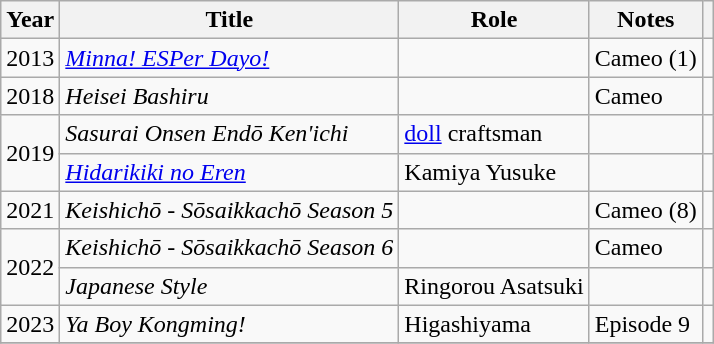<table class="wikitable sortable">
<tr>
<th>Year</th>
<th>Title</th>
<th>Role</th>
<th>Notes</th>
<th></th>
</tr>
<tr>
<td>2013</td>
<td><em><a href='#'>Minna! ESPer Dayo!</a></em></td>
<td></td>
<td>Cameo (1)</td>
<td></td>
</tr>
<tr>
<td>2018</td>
<td><em>Heisei Bashiru</em></td>
<td></td>
<td>Cameo</td>
<td></td>
</tr>
<tr>
<td rowspan="2">2019</td>
<td><em>Sasurai Onsen Endō Ken'ichi</em></td>
<td><a href='#'> doll</a> craftsman</td>
<td></td>
<td></td>
</tr>
<tr>
<td><em><a href='#'>Hidarikiki no Eren</a></em></td>
<td>Kamiya Yusuke</td>
<td></td>
<td></td>
</tr>
<tr>
<td>2021</td>
<td><em>Keishichō - Sōsaikkachō</em> <em>Season 5</em></td>
<td></td>
<td>Cameo (8)</td>
<td></td>
</tr>
<tr>
<td rowspan="2">2022</td>
<td><em>Keishichō - Sōsaikkachō Season 6</em></td>
<td></td>
<td>Cameo</td>
<td></td>
</tr>
<tr>
<td><em>Japanese Style</em></td>
<td>Ringorou Asatsuki</td>
<td></td>
<td></td>
</tr>
<tr>
<td>2023</td>
<td><em>Ya Boy Kongming!</em></td>
<td>Higashiyama</td>
<td>Episode 9</td>
<td></td>
</tr>
<tr>
</tr>
</table>
